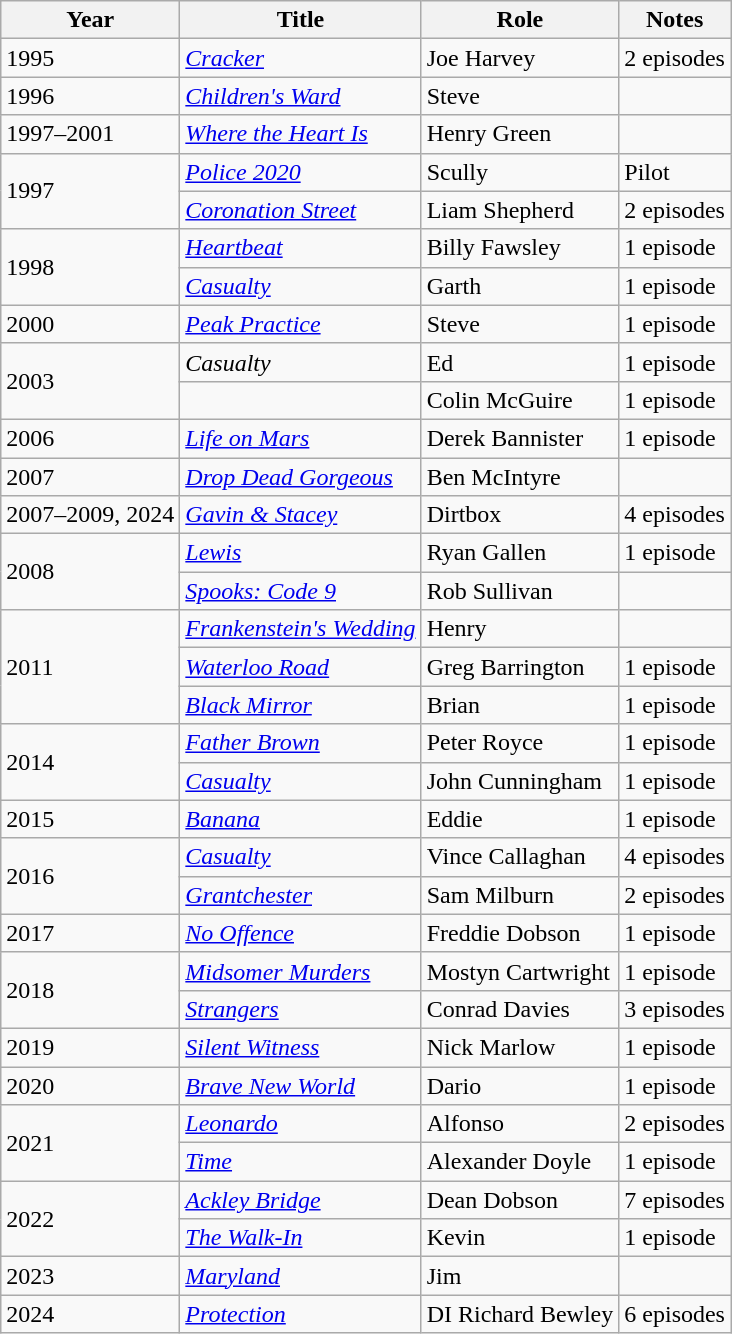<table class="wikitable sortable">
<tr>
<th>Year</th>
<th>Title</th>
<th>Role</th>
<th class="unsortable">Notes</th>
</tr>
<tr>
<td>1995</td>
<td><em><a href='#'>Cracker</a></em></td>
<td>Joe Harvey</td>
<td>2 episodes</td>
</tr>
<tr>
<td>1996</td>
<td><em><a href='#'>Children's Ward</a></em></td>
<td>Steve</td>
<td></td>
</tr>
<tr>
<td>1997–2001</td>
<td><em><a href='#'>Where the Heart Is</a></em></td>
<td>Henry Green</td>
<td></td>
</tr>
<tr>
<td rowspan=2>1997</td>
<td><em><a href='#'>Police 2020</a></em></td>
<td>Scully</td>
<td>Pilot</td>
</tr>
<tr>
<td><em><a href='#'>Coronation Street</a></em></td>
<td>Liam Shepherd</td>
<td>2 episodes</td>
</tr>
<tr>
<td rowspan=2>1998</td>
<td><em><a href='#'>Heartbeat</a></em></td>
<td>Billy Fawsley</td>
<td>1 episode</td>
</tr>
<tr>
<td><em><a href='#'>Casualty</a></em></td>
<td>Garth</td>
<td>1 episode</td>
</tr>
<tr>
<td>2000</td>
<td><em><a href='#'>Peak Practice</a></em></td>
<td>Steve</td>
<td>1 episode</td>
</tr>
<tr>
<td rowspan=2>2003</td>
<td><em>Casualty</em></td>
<td>Ed</td>
<td>1 episode</td>
</tr>
<tr>
<td><em></em></td>
<td>Colin McGuire</td>
<td>1 episode</td>
</tr>
<tr>
<td>2006</td>
<td><em><a href='#'>Life on Mars</a></em></td>
<td>Derek Bannister</td>
<td>1 episode</td>
</tr>
<tr>
<td>2007</td>
<td><em><a href='#'>Drop Dead Gorgeous</a></em></td>
<td>Ben McIntyre</td>
<td></td>
</tr>
<tr>
<td>2007–2009, 2024</td>
<td><em><a href='#'>Gavin & Stacey</a></em></td>
<td>Dirtbox</td>
<td>4 episodes</td>
</tr>
<tr>
<td rowspan=2>2008</td>
<td><em><a href='#'>Lewis</a></em></td>
<td>Ryan Gallen</td>
<td>1 episode</td>
</tr>
<tr>
<td><em><a href='#'>Spooks: Code 9</a></em></td>
<td>Rob Sullivan</td>
<td></td>
</tr>
<tr>
<td rowspan=3>2011</td>
<td><em><a href='#'>Frankenstein's Wedding</a></em></td>
<td>Henry</td>
<td></td>
</tr>
<tr>
<td><em><a href='#'>Waterloo Road</a></em></td>
<td>Greg Barrington</td>
<td>1 episode</td>
</tr>
<tr>
<td><em><a href='#'>Black Mirror</a></em></td>
<td>Brian</td>
<td>1 episode</td>
</tr>
<tr>
<td rowspan=2>2014</td>
<td><em><a href='#'>Father Brown</a></em></td>
<td>Peter Royce</td>
<td>1 episode</td>
</tr>
<tr>
<td><em><a href='#'>Casualty</a></em></td>
<td>John Cunningham</td>
<td>1 episode</td>
</tr>
<tr>
<td>2015</td>
<td><em><a href='#'>Banana</a></em></td>
<td>Eddie</td>
<td>1 episode</td>
</tr>
<tr>
<td rowspan=2>2016</td>
<td><em><a href='#'>Casualty</a></em></td>
<td>Vince Callaghan</td>
<td>4 episodes</td>
</tr>
<tr>
<td><em><a href='#'>Grantchester</a></em></td>
<td>Sam Milburn</td>
<td>2 episodes</td>
</tr>
<tr>
<td>2017</td>
<td><em><a href='#'>No Offence</a></em></td>
<td>Freddie Dobson</td>
<td>1 episode</td>
</tr>
<tr>
<td rowspan=2>2018</td>
<td><em><a href='#'>Midsomer Murders</a></em></td>
<td>Mostyn Cartwright</td>
<td>1 episode</td>
</tr>
<tr>
<td><em><a href='#'>Strangers</a></em></td>
<td>Conrad Davies</td>
<td>3 episodes</td>
</tr>
<tr>
<td>2019</td>
<td><em><a href='#'>Silent Witness</a></em></td>
<td>Nick Marlow</td>
<td>1 episode</td>
</tr>
<tr>
<td>2020</td>
<td><em><a href='#'>Brave New World</a></em></td>
<td>Dario</td>
<td>1 episode</td>
</tr>
<tr>
<td rowspan=2>2021</td>
<td><em><a href='#'>Leonardo</a></em></td>
<td>Alfonso</td>
<td>2 episodes</td>
</tr>
<tr>
<td><em><a href='#'>Time</a></em></td>
<td>Alexander Doyle</td>
<td>1 episode</td>
</tr>
<tr>
<td rowspan=2>2022</td>
<td><em><a href='#'>Ackley Bridge</a></em></td>
<td>Dean Dobson</td>
<td>7 episodes</td>
</tr>
<tr>
<td><em><a href='#'>The Walk-In</a></em></td>
<td>Kevin</td>
<td>1 episode</td>
</tr>
<tr>
<td>2023</td>
<td><a href='#'><em>Maryland</em></a></td>
<td>Jim</td>
<td></td>
</tr>
<tr>
<td>2024</td>
<td><em><a href='#'>Protection</a></em></td>
<td>DI Richard Bewley</td>
<td>6 episodes</td>
</tr>
</table>
